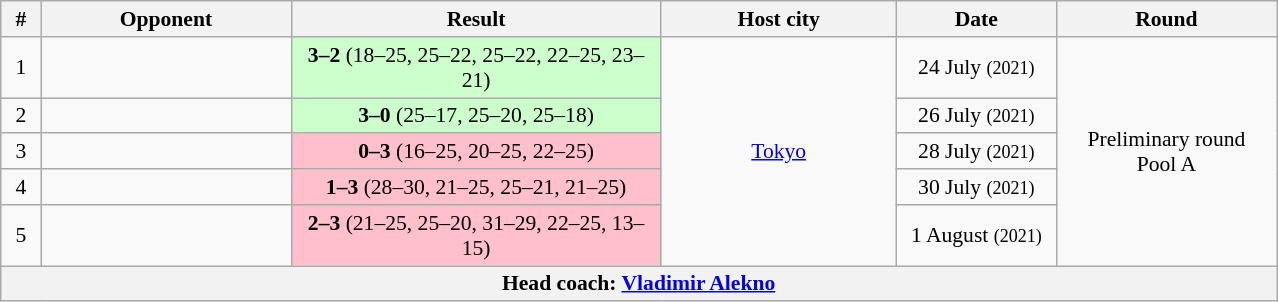<table class="wikitable" style="text-align: center;font-size:90%;">
<tr>
<th width=20>#</th>
<th width=160>Opponent</th>
<th width=240>Result</th>
<th width=150>Host city</th>
<th width=100>Date</th>
<th width=140>Round</th>
</tr>
<tr>
<td>1</td>
<td align=left></td>
<td bgcolor=ccffcc><strong>3–2</strong> (18–25, 25–22, 25–22, 22–25, 23–21)</td>
<td rowspan=5> <a href='#'>Tokyo</a></td>
<td>24 July <small>(2021)</small></td>
<td rowspan=5>Preliminary round<br>Pool A</td>
</tr>
<tr>
<td>2</td>
<td align=left></td>
<td bgcolor=ccffcc><strong>3–0</strong> (25–17, 25–20, 25–18)</td>
<td>26 July <small>(2021)</small></td>
</tr>
<tr>
<td>3</td>
<td align=left></td>
<td bgcolor=pink><strong>0–3</strong> (16–25, 20–25, 22–25)</td>
<td>28 July <small>(2021)</small></td>
</tr>
<tr>
<td>4</td>
<td align=left></td>
<td bgcolor=pink><strong>1–3</strong> (28–30, 21–25, 25–21, 21–25)</td>
<td>30 July <small>(2021)</small></td>
</tr>
<tr>
<td>5</td>
<td align=left></td>
<td bgcolor=pink><strong>2–3</strong> (21–25, 25–20, 31–29, 22–25, 13–15)</td>
<td>1 August <small>(2021)</small></td>
</tr>
<tr>
<th colspan=6>Head coach:  <a href='#'>Vladimir Alekno</a></th>
</tr>
</table>
